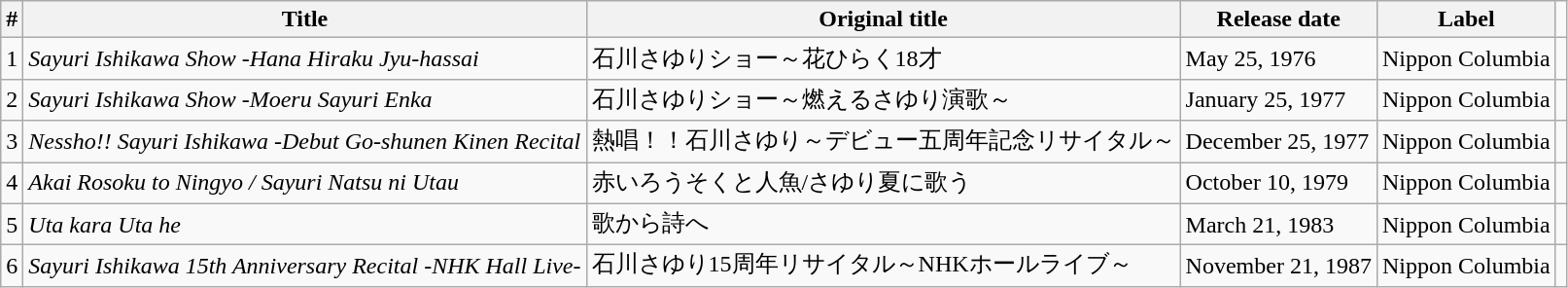<table class="wikitable sortable">
<tr>
<th>#</th>
<th>Title</th>
<th>Original title</th>
<th data-sort-type=>Release date</th>
<th>Label</th>
</tr>
<tr>
<td>1</td>
<td><em>Sayuri Ishikawa Show -Hana Hiraku Jyu-hassai</em></td>
<td>石川さゆりショー～花ひらく18才</td>
<td>May 25, 1976</td>
<td>Nippon Columbia</td>
<td></td>
</tr>
<tr>
<td>2</td>
<td><em>Sayuri Ishikawa Show -Moeru Sayuri Enka</em></td>
<td>石川さゆりショー～燃えるさゆり演歌～</td>
<td>January 25, 1977</td>
<td>Nippon Columbia</td>
<td></td>
</tr>
<tr>
<td>3</td>
<td><em>Nessho!! Sayuri Ishikawa -Debut Go-shunen Kinen Recital</em></td>
<td>熱唱！！石川さゆり～デビュー五周年記念リサイタル～</td>
<td>December 25, 1977</td>
<td>Nippon Columbia</td>
<td></td>
</tr>
<tr>
<td>4</td>
<td><em>Akai Rosoku to Ningyo / Sayuri Natsu ni Utau</em></td>
<td>赤いろうそくと人魚/さゆり夏に歌う</td>
<td>October 10, 1979</td>
<td>Nippon Columbia</td>
<td></td>
</tr>
<tr>
<td>5</td>
<td><em>Uta kara Uta he</em></td>
<td>歌から詩へ</td>
<td>March 21, 1983</td>
<td>Nippon Columbia</td>
<td></td>
</tr>
<tr>
<td>6</td>
<td><em>Sayuri Ishikawa 15th Anniversary Recital -NHK Hall Live-</em></td>
<td>石川さゆり15周年リサイタル～NHKホールライブ～</td>
<td>November 21, 1987</td>
<td>Nippon Columbia</td>
<td></td>
</tr>
</table>
